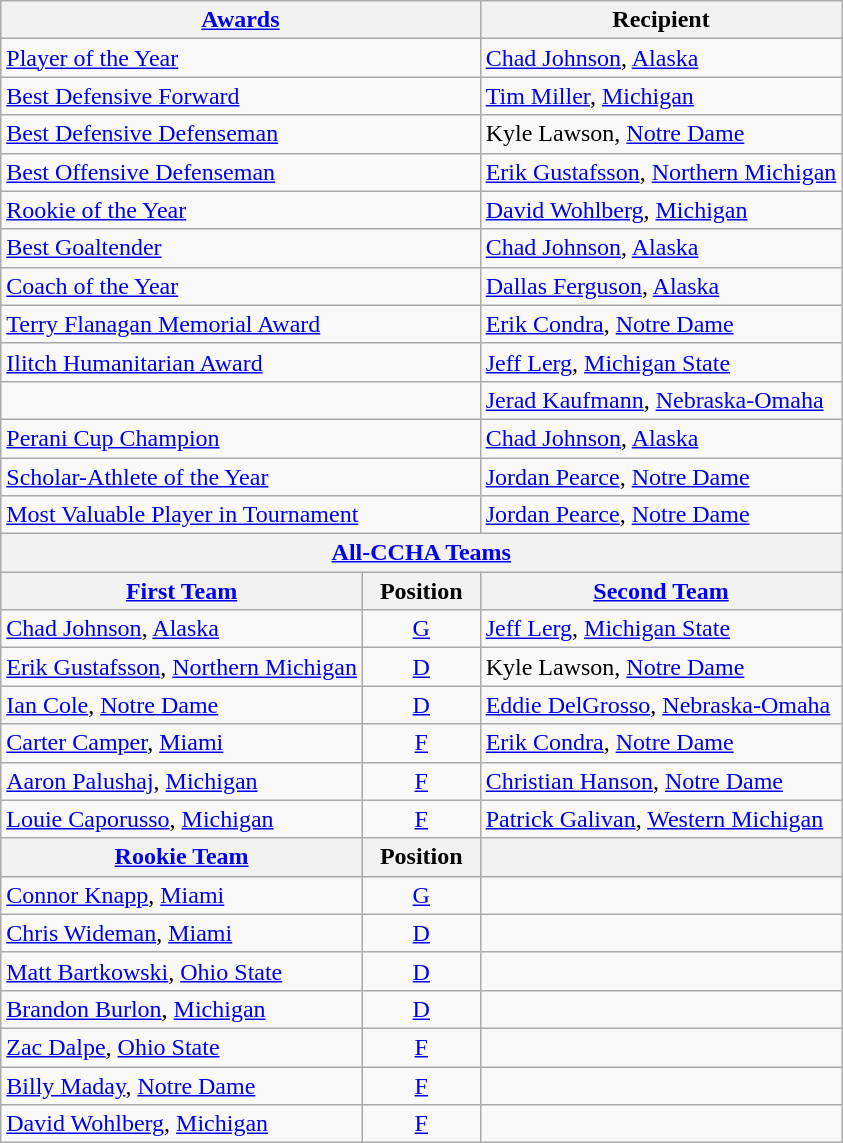<table class="wikitable">
<tr>
<th colspan=2><a href='#'>Awards</a></th>
<th>Recipient</th>
</tr>
<tr>
<td colspan=2><a href='#'>Player of the Year</a></td>
<td><a href='#'>Chad Johnson</a>, <a href='#'>Alaska</a></td>
</tr>
<tr>
<td colspan=2><a href='#'>Best Defensive Forward</a></td>
<td><a href='#'>Tim Miller</a>, <a href='#'>Michigan</a></td>
</tr>
<tr>
<td colspan=2><a href='#'>Best Defensive Defenseman</a></td>
<td>Kyle Lawson, <a href='#'>Notre Dame</a></td>
</tr>
<tr>
<td colspan=2><a href='#'>Best Offensive Defenseman</a></td>
<td><a href='#'>Erik Gustafsson</a>, <a href='#'>Northern Michigan</a></td>
</tr>
<tr>
<td colspan=2><a href='#'>Rookie of the Year</a></td>
<td><a href='#'>David Wohlberg</a>, <a href='#'>Michigan</a></td>
</tr>
<tr>
<td colspan=2><a href='#'>Best Goaltender</a></td>
<td><a href='#'>Chad Johnson</a>, <a href='#'>Alaska</a></td>
</tr>
<tr>
<td colspan=2><a href='#'>Coach of the Year</a></td>
<td><a href='#'>Dallas Ferguson</a>, <a href='#'>Alaska</a></td>
</tr>
<tr>
<td colspan=2><a href='#'>Terry Flanagan Memorial Award</a></td>
<td><a href='#'>Erik Condra</a>, <a href='#'>Notre Dame</a></td>
</tr>
<tr>
<td colspan=2><a href='#'>Ilitch Humanitarian Award</a></td>
<td><a href='#'>Jeff Lerg</a>, <a href='#'>Michigan State</a></td>
</tr>
<tr>
<td colspan=2></td>
<td><a href='#'>Jerad Kaufmann</a>, <a href='#'>Nebraska-Omaha</a></td>
</tr>
<tr>
<td colspan=2><a href='#'>Perani Cup Champion</a></td>
<td><a href='#'>Chad Johnson</a>, <a href='#'>Alaska</a></td>
</tr>
<tr>
<td colspan=2><a href='#'>Scholar-Athlete of the Year</a></td>
<td><a href='#'>Jordan Pearce</a>, <a href='#'>Notre Dame</a></td>
</tr>
<tr>
<td colspan=2><a href='#'>Most Valuable Player in Tournament</a></td>
<td><a href='#'>Jordan Pearce</a>, <a href='#'>Notre Dame</a></td>
</tr>
<tr>
<th colspan=3><a href='#'>All-CCHA Teams</a></th>
</tr>
<tr>
<th><a href='#'>First Team</a></th>
<th>  Position  </th>
<th><a href='#'>Second Team</a></th>
</tr>
<tr>
<td><a href='#'>Chad Johnson</a>, <a href='#'>Alaska</a></td>
<td align=center><a href='#'>G</a></td>
<td><a href='#'>Jeff Lerg</a>, <a href='#'>Michigan State</a></td>
</tr>
<tr>
<td><a href='#'>Erik Gustafsson</a>, <a href='#'>Northern Michigan</a></td>
<td align=center><a href='#'>D</a></td>
<td>Kyle Lawson, <a href='#'>Notre Dame</a></td>
</tr>
<tr>
<td><a href='#'>Ian Cole</a>, <a href='#'>Notre Dame</a></td>
<td align=center><a href='#'>D</a></td>
<td><a href='#'>Eddie DelGrosso</a>, <a href='#'>Nebraska-Omaha</a></td>
</tr>
<tr>
<td><a href='#'>Carter Camper</a>, <a href='#'>Miami</a></td>
<td align=center><a href='#'>F</a></td>
<td><a href='#'>Erik Condra</a>, <a href='#'>Notre Dame</a></td>
</tr>
<tr>
<td><a href='#'>Aaron Palushaj</a>, <a href='#'>Michigan</a></td>
<td align=center><a href='#'>F</a></td>
<td><a href='#'>Christian Hanson</a>, <a href='#'>Notre Dame</a></td>
</tr>
<tr>
<td><a href='#'>Louie Caporusso</a>, <a href='#'>Michigan</a></td>
<td align=center><a href='#'>F</a></td>
<td><a href='#'>Patrick Galivan</a>, <a href='#'>Western Michigan</a></td>
</tr>
<tr>
<th><a href='#'>Rookie Team</a></th>
<th>  Position  </th>
<th></th>
</tr>
<tr>
<td><a href='#'>Connor Knapp</a>, <a href='#'>Miami</a></td>
<td align=center><a href='#'>G</a></td>
<td></td>
</tr>
<tr>
<td><a href='#'>Chris Wideman</a>, <a href='#'>Miami</a></td>
<td align=center><a href='#'>D</a></td>
<td></td>
</tr>
<tr>
<td><a href='#'>Matt Bartkowski</a>, <a href='#'>Ohio State</a></td>
<td align=center><a href='#'>D</a></td>
<td></td>
</tr>
<tr>
<td><a href='#'>Brandon Burlon</a>, <a href='#'>Michigan</a></td>
<td align=center><a href='#'>D</a></td>
<td></td>
</tr>
<tr>
<td><a href='#'>Zac Dalpe</a>, <a href='#'>Ohio State</a></td>
<td align=center><a href='#'>F</a></td>
<td></td>
</tr>
<tr>
<td><a href='#'>Billy Maday</a>, <a href='#'>Notre Dame</a></td>
<td align=center><a href='#'>F</a></td>
<td></td>
</tr>
<tr>
<td><a href='#'>David Wohlberg</a>, <a href='#'>Michigan</a></td>
<td align=center><a href='#'>F</a></td>
<td></td>
</tr>
</table>
